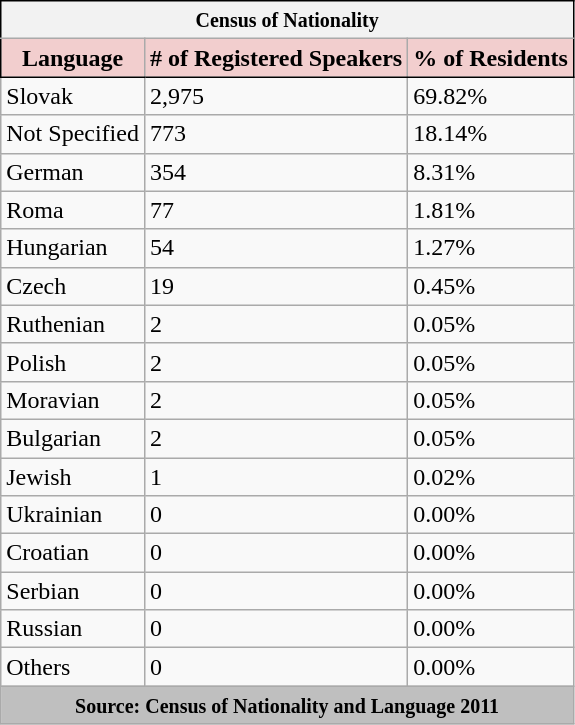<table class="wikitable sortable" border="1" style="margin: auto auto 0em 0em;">
<tr>
<th colspan="3" align="left" style="border-top:.5px solid black;border-left:.5px solid black;border-right:.5px solid black"><small>Census of Nationality</small></th>
</tr>
<tr>
<th style="background:#F2CECE;color:black;border-bottom:1.5px solid black;border-left:.5px solid black">Language</th>
<th style="background:#F2CECE;color:black;border-bottom:1.5px solid black"># of Registered Speakers</th>
<th style="background:#F2CECE;color:black;border-bottom:1.5px solid black;border-right:.5px solid black">% of Residents</th>
</tr>
<tr>
<td>Slovak</td>
<td>2,975</td>
<td>69.82%</td>
</tr>
<tr>
<td>Not Specified</td>
<td>773</td>
<td>18.14%</td>
</tr>
<tr>
<td>German</td>
<td>354</td>
<td>8.31%</td>
</tr>
<tr>
<td>Roma</td>
<td>77</td>
<td>1.81%</td>
</tr>
<tr>
<td>Hungarian</td>
<td>54</td>
<td>1.27%</td>
</tr>
<tr>
<td>Czech</td>
<td>19</td>
<td>0.45%</td>
</tr>
<tr>
<td>Ruthenian</td>
<td>2</td>
<td>0.05%</td>
</tr>
<tr>
<td>Polish</td>
<td>2</td>
<td>0.05%</td>
</tr>
<tr>
<td>Moravian</td>
<td>2</td>
<td>0.05%</td>
</tr>
<tr>
<td>Bulgarian</td>
<td>2</td>
<td>0.05%</td>
</tr>
<tr>
<td>Jewish</td>
<td>1</td>
<td>0.02%</td>
</tr>
<tr>
<td>Ukrainian</td>
<td>0</td>
<td>0.00%</td>
</tr>
<tr>
<td>Croatian</td>
<td>0</td>
<td>0.00%</td>
</tr>
<tr>
<td>Serbian</td>
<td>0</td>
<td>0.00%</td>
</tr>
<tr>
<td>Russian</td>
<td>0</td>
<td>0.00%</td>
</tr>
<tr>
<td>Others</td>
<td>0</td>
<td>0.00%</td>
</tr>
<tr ---->
<th colspan="3" align="left" style="background:#BFBFBF;border-top:1.5px solid black"><small>Source: Census of Nationality and Language 2011</small></th>
</tr>
</table>
